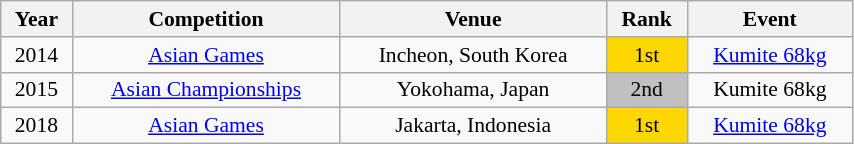<table class="wikitable sortable" width=45% style="font-size:90%; text-align:center;">
<tr>
<th>Year</th>
<th>Competition</th>
<th>Venue</th>
<th>Rank</th>
<th>Event</th>
</tr>
<tr>
<td>2014</td>
<td><a href='#'>Asian Games</a></td>
<td>Incheon, South Korea</td>
<td bgcolor="gold">1st</td>
<td><a href='#'>Kumite 68kg</a></td>
</tr>
<tr>
<td>2015</td>
<td><a href='#'>Asian Championships</a></td>
<td>Yokohama, Japan</td>
<td bgcolor="silver">2nd</td>
<td>Kumite 68kg</td>
</tr>
<tr>
<td>2018</td>
<td><a href='#'>Asian Games</a></td>
<td>Jakarta, Indonesia</td>
<td bgcolor="gold">1st</td>
<td><a href='#'>Kumite 68kg</a></td>
</tr>
</table>
